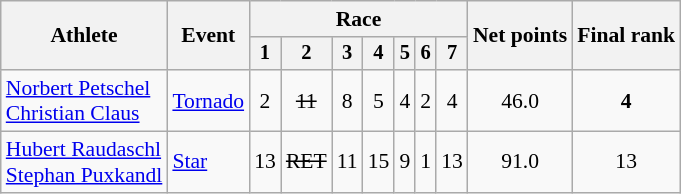<table class="wikitable" style="font-size:90%">
<tr>
<th rowspan="2">Athlete</th>
<th rowspan="2">Event</th>
<th colspan=7>Race</th>
<th rowspan=2>Net points</th>
<th rowspan=2>Final rank</th>
</tr>
<tr style="font-size:95%">
<th>1</th>
<th>2</th>
<th>3</th>
<th>4</th>
<th>5</th>
<th>6</th>
<th>7</th>
</tr>
<tr align=center>
<td align=left><a href='#'>Norbert Petschel</a><br><a href='#'>Christian Claus</a></td>
<td align=left><a href='#'>Tornado</a></td>
<td>2</td>
<td><s>11</s></td>
<td>8</td>
<td>5</td>
<td>4</td>
<td>2</td>
<td>4</td>
<td>46.0</td>
<td><strong>4</strong></td>
</tr>
<tr align=center>
<td align=left><a href='#'>Hubert Raudaschl</a><br><a href='#'>Stephan Puxkandl</a></td>
<td align=left><a href='#'>Star</a></td>
<td>13</td>
<td><s>RET</s></td>
<td>11</td>
<td>15</td>
<td>9</td>
<td>1</td>
<td>13</td>
<td>91.0</td>
<td>13</td>
</tr>
</table>
